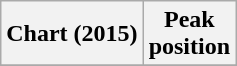<table class="wikitable plainrowheaders" style="text-align:center">
<tr>
<th scope="col">Chart (2015)</th>
<th scope="col">Peak<br>position</th>
</tr>
<tr>
</tr>
</table>
